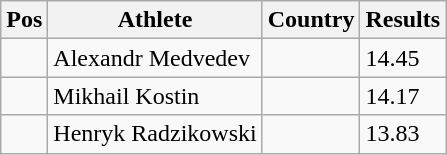<table class="wikitable">
<tr>
<th>Pos</th>
<th>Athlete</th>
<th>Country</th>
<th>Results</th>
</tr>
<tr>
<td align="center"></td>
<td>Alexandr Medvedev</td>
<td></td>
<td>14.45</td>
</tr>
<tr>
<td align="center"></td>
<td>Mikhail Kostin</td>
<td></td>
<td>14.17</td>
</tr>
<tr>
<td align="center"></td>
<td>Henryk Radzikowski</td>
<td></td>
<td>13.83</td>
</tr>
</table>
